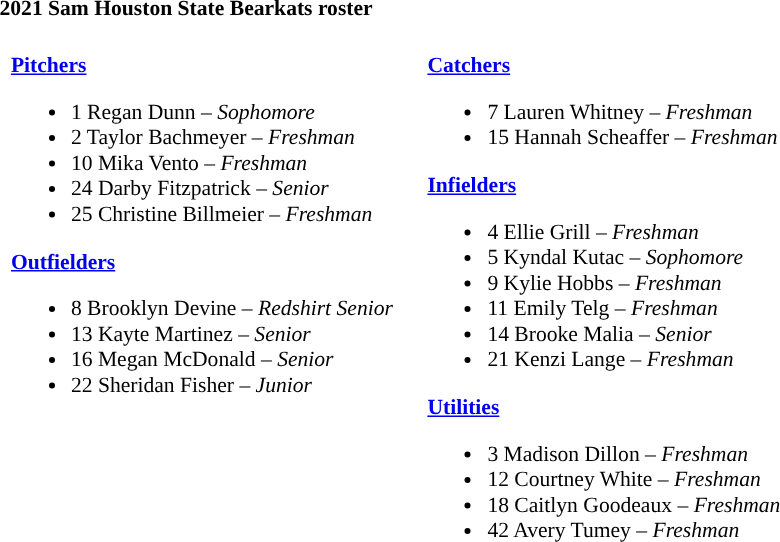<table class="toccolours" style="text-align: left; font-size:90%;">
<tr>
<th colspan="9">2021 Sam Houston State Bearkats roster</th>
</tr>
<tr>
<td width="03"> </td>
<td valign="top"><br><strong><a href='#'>Pitchers</a></strong><ul><li>1 Regan Dunn – <em>Sophomore</em></li><li>2 Taylor Bachmeyer – <em>Freshman</em></li><li>10 Mika Vento – <em>Freshman</em></li><li>24 Darby Fitzpatrick – <em>Senior</em></li><li>25 Christine Billmeier – <em>Freshman</em></li></ul><strong><a href='#'>Outfielders</a></strong><ul><li>8 Brooklyn Devine – <em>Redshirt Senior</em></li><li>13 Kayte Martinez – <em>Senior</em></li><li>16 Megan McDonald – <em>Senior</em></li><li>22 Sheridan Fisher – <em>Junior</em></li></ul></td>
<td width="15"> </td>
<td valign="top"><br><strong><a href='#'>Catchers</a></strong><ul><li>7 Lauren Whitney – <em>Freshman</em></li><li>15 Hannah Scheaffer – <em>Freshman</em></li></ul><strong><a href='#'>Infielders</a></strong><ul><li>4 Ellie Grill – <em>Freshman</em></li><li>5 Kyndal Kutac – <em>Sophomore</em></li><li>9 Kylie Hobbs – <em>Freshman</em></li><li>11 Emily Telg – <em>Freshman</em></li><li>14 Brooke Malia – <em>Senior</em></li><li>21 Kenzi Lange – <em>Freshman</em></li></ul><strong><a href='#'>Utilities</a></strong><ul><li>3 Madison Dillon – <em>Freshman</em></li><li>12 Courtney White – <em>Freshman</em></li><li>18 Caitlyn Goodeaux – <em>Freshman</em></li><li>42 Avery Tumey – <em>Freshman</em></li></ul></td>
</tr>
</table>
